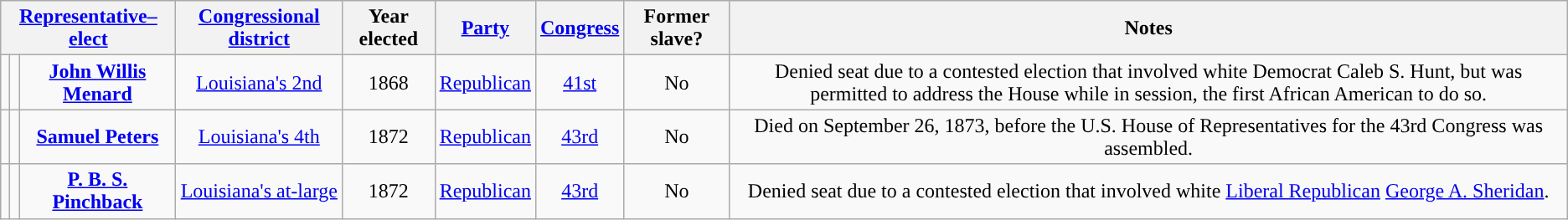<table class="wikitable sortable plainrowheaders" style="text-align: center;">
<tr>
<th colspan=3 class=unsortable><a href='#'>Representative–elect</a></th>
<th scope="col"><a href='#'>Congressional district</a></th>
<th scope="col">Year elected</th>
<th scope="col"><a href='#'>Party</a></th>
<th scope="col"><a href='#'>Congress</a></th>
<th scope="col">Former slave?</th>
<th scope="col" class=unsortable>Notes</th>
</tr>
<tr>
<td style="background: "></td>
<td></td>
<td><strong><a href='#'>John Willis Menard</a></strong><br></td>
<td><a href='#'>Louisiana's 2nd</a></td>
<td>1868</td>
<td><a href='#'>Republican</a></td>
<td><a href='#'>41st</a><br></td>
<td>No</td>
<td>Denied seat due to a contested election that involved white Democrat Caleb S. Hunt, but was permitted to address the House while in session, the first African American to do so.</td>
</tr>
<tr>
<td style="background: "></td>
<td></td>
<td><strong><a href='#'>Samuel Peters</a></strong><br></td>
<td><a href='#'>Louisiana's 4th</a></td>
<td>1872</td>
<td><a href='#'>Republican</a></td>
<td><a href='#'>43rd</a><br></td>
<td>No</td>
<td>Died on September 26, 1873, before the U.S. House of Representatives for the 43rd Congress was assembled.</td>
</tr>
<tr>
<td style="background: "></td>
<td></td>
<td><strong><a href='#'>P. B. S. Pinchback</a></strong><br></td>
<td><a href='#'>Louisiana's at-large</a></td>
<td>1872</td>
<td><a href='#'>Republican</a></td>
<td><a href='#'>43rd</a><br></td>
<td>No</td>
<td>Denied seat due to a contested election that involved white <a href='#'>Liberal Republican</a> <a href='#'>George A. Sheridan</a>.</td>
</tr>
</table>
